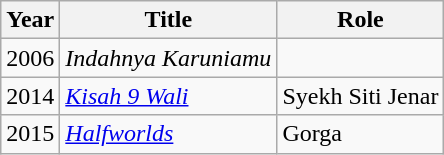<table class="wikitable sortable">
<tr>
<th>Year</th>
<th>Title</th>
<th>Role</th>
</tr>
<tr>
<td>2006</td>
<td><em>Indahnya Karuniamu</em></td>
<td></td>
</tr>
<tr>
<td>2014</td>
<td><em><a href='#'>Kisah 9 Wali</a></em></td>
<td>Syekh Siti Jenar</td>
</tr>
<tr>
<td>2015</td>
<td><em><a href='#'>Halfworlds</a></em></td>
<td>Gorga</td>
</tr>
</table>
